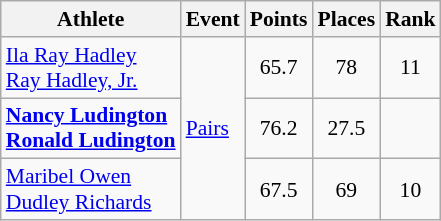<table class=wikitable style=font-size:90%;text-align:center>
<tr>
<th>Athlete</th>
<th>Event</th>
<th>Points</th>
<th>Places</th>
<th>Rank</th>
</tr>
<tr>
<td align=left><a href='#'>Ila Ray Hadley</a><br><a href='#'>Ray Hadley, Jr.</a></td>
<td align=left rowspan=3><a href='#'>Pairs</a></td>
<td>65.7</td>
<td>78</td>
<td>11</td>
</tr>
<tr>
<td align=left><strong><a href='#'>Nancy Ludington</a><br><a href='#'>Ronald Ludington</a></strong></td>
<td>76.2</td>
<td>27.5</td>
<td></td>
</tr>
<tr>
<td align=left><a href='#'>Maribel Owen</a><br><a href='#'>Dudley Richards</a></td>
<td>67.5</td>
<td>69</td>
<td>10</td>
</tr>
</table>
